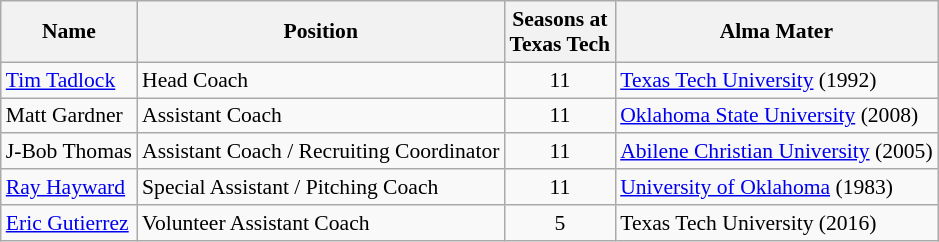<table class="wikitable" border="1" style="font-size:90%;">
<tr>
<th>Name</th>
<th>Position</th>
<th>Seasons at<br>Texas Tech</th>
<th>Alma Mater</th>
</tr>
<tr>
<td><a href='#'>Tim Tadlock</a></td>
<td>Head Coach</td>
<td align=center>11</td>
<td><a href='#'>Texas Tech University</a> (1992)</td>
</tr>
<tr>
<td>Matt Gardner</td>
<td>Assistant Coach</td>
<td align=center>11</td>
<td><a href='#'>Oklahoma State University</a> (2008)</td>
</tr>
<tr>
<td>J-Bob Thomas</td>
<td>Assistant Coach / Recruiting Coordinator</td>
<td align=center>11</td>
<td><a href='#'>Abilene Christian University</a> (2005)</td>
</tr>
<tr>
<td><a href='#'>Ray Hayward</a></td>
<td>Special Assistant / Pitching Coach</td>
<td align=center>11</td>
<td><a href='#'>University of Oklahoma</a> (1983)</td>
</tr>
<tr>
<td><a href='#'>Eric Gutierrez</a></td>
<td>Volunteer Assistant Coach</td>
<td align=center>5</td>
<td>Texas Tech University (2016)</td>
</tr>
</table>
